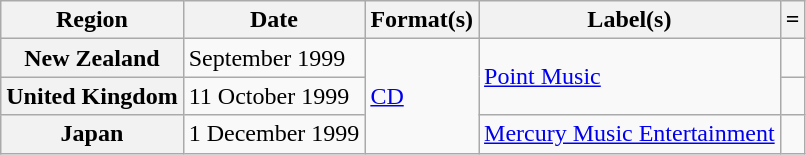<table class="wikitable plainrowheaders">
<tr>
<th scope="col">Region</th>
<th scope="col">Date</th>
<th scope="col">Format(s)</th>
<th scope="col">Label(s)</th>
<th scope="col">=</th>
</tr>
<tr>
<th scope="row">New Zealand</th>
<td>September 1999</td>
<td rowspan="3"><a href='#'>CD</a></td>
<td rowspan="2"><a href='#'>Point Music</a></td>
<td align="center"></td>
</tr>
<tr>
<th scope="row">United Kingdom</th>
<td>11 October 1999</td>
<td align="center"></td>
</tr>
<tr>
<th scope="row">Japan</th>
<td>1 December 1999</td>
<td><a href='#'>Mercury Music Entertainment</a></td>
<td align="center"></td>
</tr>
</table>
